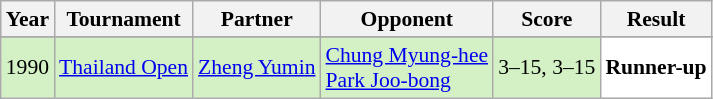<table class="sortable wikitable" style="font-size: 90%;">
<tr>
<th>Year</th>
<th>Tournament</th>
<th>Partner</th>
<th>Opponent</th>
<th>Score</th>
<th>Result</th>
</tr>
<tr>
</tr>
<tr style="background:#D4F1C5">
<td align="center">1990</td>
<td align="left"><a href='#'>Thailand Open</a></td>
<td align="left"> <a href='#'>Zheng Yumin</a></td>
<td align="left"> <a href='#'>Chung Myung-hee</a><br> <a href='#'>Park Joo-bong</a></td>
<td align="left">3–15, 3–15</td>
<td style="text-align:left; background:white"> <strong>Runner-up</strong></td>
</tr>
</table>
